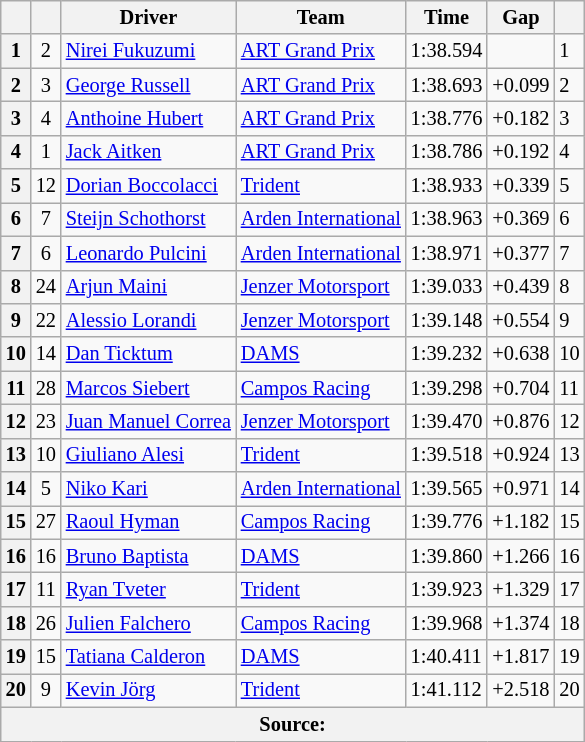<table class="wikitable" style="font-size:85%">
<tr>
<th></th>
<th></th>
<th>Driver</th>
<th>Team</th>
<th>Time</th>
<th>Gap</th>
<th></th>
</tr>
<tr>
<th>1</th>
<td align="center">2</td>
<td> <a href='#'>Nirei Fukuzumi</a></td>
<td><a href='#'>ART Grand Prix</a></td>
<td>1:38.594</td>
<td></td>
<td>1</td>
</tr>
<tr>
<th>2</th>
<td align="center">3</td>
<td> <a href='#'>George Russell</a></td>
<td><a href='#'>ART Grand Prix</a></td>
<td>1:38.693</td>
<td>+0.099</td>
<td>2</td>
</tr>
<tr>
<th>3</th>
<td align="center">4</td>
<td> <a href='#'>Anthoine Hubert</a></td>
<td><a href='#'>ART Grand Prix</a></td>
<td>1:38.776</td>
<td>+0.182</td>
<td>3</td>
</tr>
<tr>
<th>4</th>
<td align="center">1</td>
<td> <a href='#'>Jack Aitken</a></td>
<td><a href='#'>ART Grand Prix</a></td>
<td>1:38.786</td>
<td>+0.192</td>
<td>4</td>
</tr>
<tr>
<th>5</th>
<td align="center">12</td>
<td> <a href='#'>Dorian Boccolacci</a></td>
<td><a href='#'>Trident</a></td>
<td>1:38.933</td>
<td>+0.339</td>
<td>5</td>
</tr>
<tr>
<th>6</th>
<td align="center">7</td>
<td> <a href='#'>Steijn Schothorst</a></td>
<td><a href='#'>Arden International</a></td>
<td>1:38.963</td>
<td>+0.369</td>
<td>6</td>
</tr>
<tr>
<th>7</th>
<td align="center">6</td>
<td> <a href='#'>Leonardo Pulcini</a></td>
<td><a href='#'>Arden International</a></td>
<td>1:38.971</td>
<td>+0.377</td>
<td>7</td>
</tr>
<tr>
<th>8</th>
<td align="center">24</td>
<td> <a href='#'>Arjun Maini</a></td>
<td><a href='#'>Jenzer Motorsport</a></td>
<td>1:39.033</td>
<td>+0.439</td>
<td>8</td>
</tr>
<tr>
<th>9</th>
<td align="center">22</td>
<td> <a href='#'>Alessio Lorandi</a></td>
<td><a href='#'>Jenzer Motorsport</a></td>
<td>1:39.148</td>
<td>+0.554</td>
<td>9</td>
</tr>
<tr>
<th>10</th>
<td align="center">14</td>
<td> <a href='#'>Dan Ticktum</a></td>
<td><a href='#'>DAMS</a></td>
<td>1:39.232</td>
<td>+0.638</td>
<td>10</td>
</tr>
<tr>
<th>11</th>
<td align="center">28</td>
<td> <a href='#'>Marcos Siebert</a></td>
<td><a href='#'>Campos Racing</a></td>
<td>1:39.298</td>
<td>+0.704</td>
<td>11</td>
</tr>
<tr>
<th>12</th>
<td align="center">23</td>
<td> <a href='#'>Juan Manuel Correa</a></td>
<td><a href='#'>Jenzer Motorsport</a></td>
<td>1:39.470</td>
<td>+0.876</td>
<td>12</td>
</tr>
<tr>
<th>13</th>
<td align="center">10</td>
<td> <a href='#'>Giuliano Alesi</a></td>
<td><a href='#'>Trident</a></td>
<td>1:39.518</td>
<td>+0.924</td>
<td>13</td>
</tr>
<tr>
<th>14</th>
<td align="center">5</td>
<td> <a href='#'>Niko Kari</a></td>
<td><a href='#'>Arden International</a></td>
<td>1:39.565</td>
<td>+0.971</td>
<td>14</td>
</tr>
<tr>
<th>15</th>
<td align="center">27</td>
<td> <a href='#'>Raoul Hyman</a></td>
<td><a href='#'>Campos Racing</a></td>
<td>1:39.776</td>
<td>+1.182</td>
<td>15</td>
</tr>
<tr>
<th>16</th>
<td align="center">16</td>
<td> <a href='#'>Bruno Baptista</a></td>
<td><a href='#'>DAMS</a></td>
<td>1:39.860</td>
<td>+1.266</td>
<td>16</td>
</tr>
<tr>
<th>17</th>
<td align="center">11</td>
<td> <a href='#'>Ryan Tveter</a></td>
<td><a href='#'>Trident</a></td>
<td>1:39.923</td>
<td>+1.329</td>
<td>17</td>
</tr>
<tr>
<th>18</th>
<td align="center">26</td>
<td> <a href='#'>Julien Falchero</a></td>
<td><a href='#'>Campos Racing</a></td>
<td>1:39.968</td>
<td>+1.374</td>
<td>18</td>
</tr>
<tr>
<th>19</th>
<td align="center">15</td>
<td> <a href='#'>Tatiana Calderon</a></td>
<td><a href='#'>DAMS</a></td>
<td>1:40.411</td>
<td>+1.817</td>
<td>19</td>
</tr>
<tr>
<th>20</th>
<td align="center">9</td>
<td> <a href='#'>Kevin Jörg</a></td>
<td><a href='#'>Trident</a></td>
<td>1:41.112</td>
<td>+2.518</td>
<td>20</td>
</tr>
<tr>
<th colspan="7">Source:</th>
</tr>
</table>
